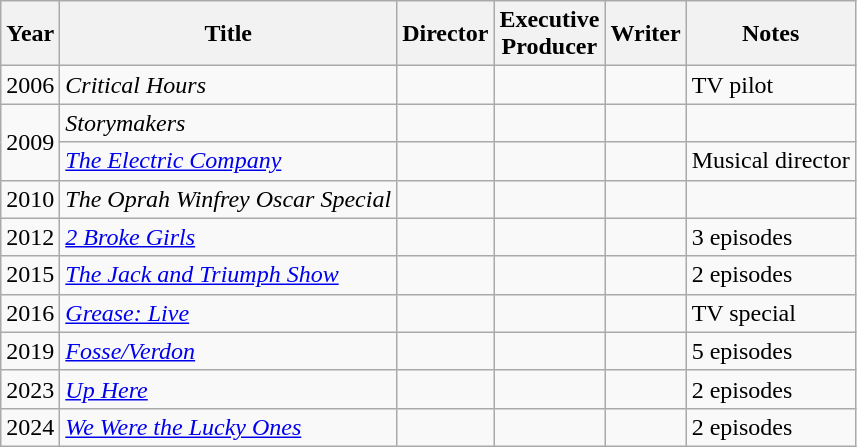<table class="wikitable">
<tr>
<th>Year</th>
<th>Title</th>
<th>Director</th>
<th>Executive<br>Producer</th>
<th>Writer</th>
<th>Notes</th>
</tr>
<tr>
<td>2006</td>
<td><em>Critical Hours</em></td>
<td></td>
<td></td>
<td></td>
<td>TV pilot</td>
</tr>
<tr>
<td rowspan="2">2009</td>
<td><em>Storymakers</em></td>
<td></td>
<td></td>
<td></td>
<td></td>
</tr>
<tr>
<td><em><a href='#'>The Electric Company</a></em></td>
<td></td>
<td></td>
<td></td>
<td>Musical director</td>
</tr>
<tr>
<td>2010</td>
<td><em>The Oprah Winfrey Oscar Special</em></td>
<td></td>
<td></td>
<td></td>
<td></td>
</tr>
<tr>
<td>2012</td>
<td><em><a href='#'>2 Broke Girls</a></em></td>
<td></td>
<td></td>
<td></td>
<td>3 episodes</td>
</tr>
<tr>
<td>2015</td>
<td><em><a href='#'>The Jack and Triumph Show</a></em></td>
<td></td>
<td></td>
<td></td>
<td>2 episodes</td>
</tr>
<tr>
<td>2016</td>
<td><em><a href='#'>Grease: Live</a></em></td>
<td></td>
<td></td>
<td></td>
<td>TV special</td>
</tr>
<tr>
<td>2019</td>
<td><em><a href='#'>Fosse/Verdon</a></em></td>
<td></td>
<td></td>
<td></td>
<td>5 episodes</td>
</tr>
<tr>
<td>2023</td>
<td><em><a href='#'>Up Here</a></em></td>
<td></td>
<td></td>
<td></td>
<td>2 episodes</td>
</tr>
<tr>
<td>2024</td>
<td><em><a href='#'>We Were the Lucky Ones</a></em></td>
<td></td>
<td></td>
<td></td>
<td>2 episodes</td>
</tr>
</table>
